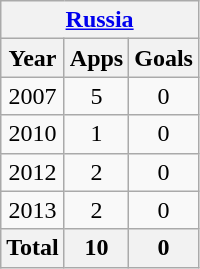<table class="wikitable" style="text-align:center">
<tr>
<th colspan=3><a href='#'>Russia</a></th>
</tr>
<tr>
<th>Year</th>
<th>Apps</th>
<th>Goals</th>
</tr>
<tr>
<td>2007</td>
<td>5</td>
<td>0</td>
</tr>
<tr>
<td>2010</td>
<td>1</td>
<td>0</td>
</tr>
<tr>
<td>2012</td>
<td>2</td>
<td>0</td>
</tr>
<tr>
<td>2013</td>
<td>2</td>
<td>0</td>
</tr>
<tr>
<th>Total</th>
<th>10</th>
<th>0</th>
</tr>
</table>
